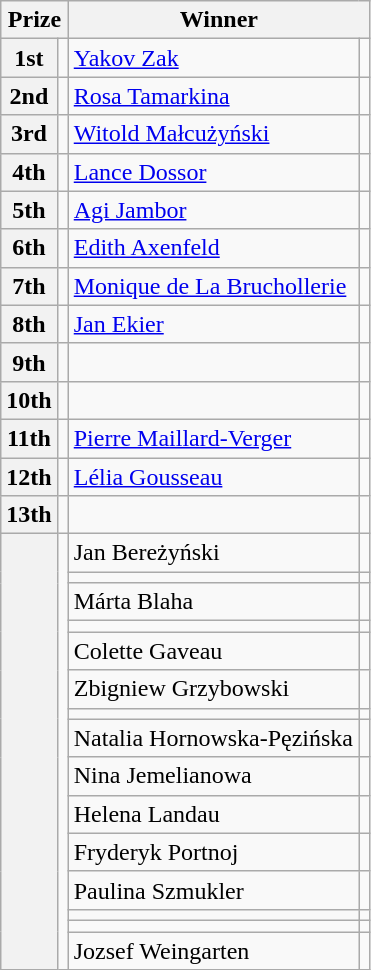<table class="wikitable">
<tr>
<th colspan="2">Prize</th>
<th colspan="2">Winner</th>
</tr>
<tr>
<th>1st</th>
<td></td>
<td><a href='#'>Yakov Zak</a></td>
<td></td>
</tr>
<tr>
<th>2nd</th>
<td></td>
<td><a href='#'>Rosa Tamarkina</a></td>
<td></td>
</tr>
<tr>
<th>3rd</th>
<td></td>
<td><a href='#'>Witold Małcużyński</a></td>
<td></td>
</tr>
<tr>
<th>4th</th>
<td></td>
<td><a href='#'>Lance Dossor</a></td>
<td></td>
</tr>
<tr>
<th>5th</th>
<td></td>
<td><a href='#'>Agi Jambor</a></td>
<td></td>
</tr>
<tr>
<th>6th</th>
<td></td>
<td><a href='#'>Edith Axenfeld</a></td>
<td></td>
</tr>
<tr>
<th>7th</th>
<td></td>
<td><a href='#'>Monique de La Bruchollerie</a></td>
<td></td>
</tr>
<tr>
<th>8th</th>
<td></td>
<td><a href='#'>Jan Ekier</a></td>
<td></td>
</tr>
<tr>
<th>9th</th>
<td></td>
<td></td>
<td></td>
</tr>
<tr>
<th>10th</th>
<td></td>
<td></td>
<td></td>
</tr>
<tr>
<th>11th</th>
<td></td>
<td><a href='#'>Pierre Maillard-Verger</a></td>
<td></td>
</tr>
<tr>
<th>12th</th>
<td></td>
<td><a href='#'>Lélia Gousseau</a></td>
<td></td>
</tr>
<tr>
<th>13th</th>
<td></td>
<td></td>
<td></td>
</tr>
<tr>
<th rowspan="15"></th>
<td rowspan="15"></td>
<td>Jan Bereżyński</td>
<td></td>
</tr>
<tr>
<td></td>
<td></td>
</tr>
<tr>
<td>Márta Blaha</td>
<td></td>
</tr>
<tr>
<td></td>
<td></td>
</tr>
<tr>
<td>Colette Gaveau</td>
<td></td>
</tr>
<tr>
<td>Zbigniew Grzybowski</td>
<td></td>
</tr>
<tr>
<td></td>
<td></td>
</tr>
<tr>
<td>Natalia Hornowska-Pęzińska</td>
<td></td>
</tr>
<tr>
<td>Nina Jemelianowa</td>
<td></td>
</tr>
<tr>
<td>Helena Landau</td>
<td></td>
</tr>
<tr>
<td>Fryderyk Portnoj</td>
<td></td>
</tr>
<tr>
<td>Paulina Szmukler</td>
<td></td>
</tr>
<tr>
<td></td>
<td></td>
</tr>
<tr>
<td></td>
<td></td>
</tr>
<tr>
<td>Jozsef Weingarten</td>
<td></td>
</tr>
</table>
